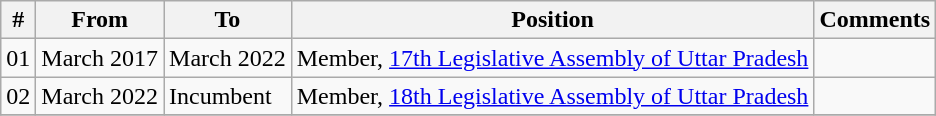<table class="wikitable sortable">
<tr>
<th>#</th>
<th>From</th>
<th>To</th>
<th>Position</th>
<th>Comments</th>
</tr>
<tr>
<td>01</td>
<td>March 2017</td>
<td>March 2022</td>
<td>Member, <a href='#'>17th Legislative Assembly of Uttar Pradesh</a></td>
<td></td>
</tr>
<tr>
<td>02</td>
<td>March 2022</td>
<td>Incumbent</td>
<td>Member, <a href='#'>18th Legislative Assembly of Uttar Pradesh</a></td>
<td></td>
</tr>
<tr>
</tr>
</table>
